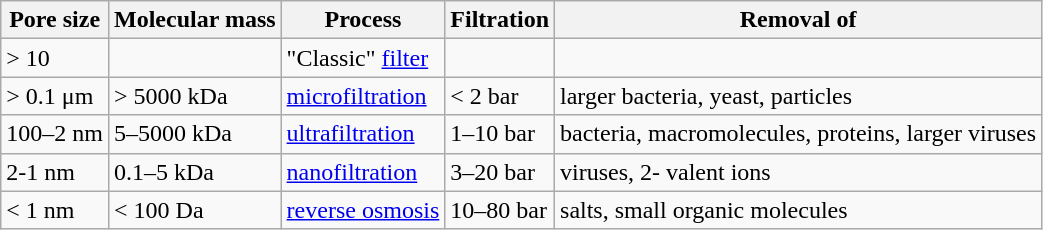<table Class="wikitable">
<tr>
<th>Pore size</th>
<th>Molecular mass</th>
<th>Process</th>
<th>Filtration</th>
<th>Removal of</th>
</tr>
<tr>
<td>> 10 </td>
<td></td>
<td>"Classic" <a href='#'>filter</a></td>
<td></td>
<td></td>
</tr>
<tr>
<td>> 0.1 μm</td>
<td>> 5000 kDa</td>
<td><a href='#'>microfiltration</a></td>
<td>< 2 bar</td>
<td>larger bacteria, yeast, particles</td>
</tr>
<tr>
<td>100–2 nm</td>
<td>5–5000 kDa</td>
<td><a href='#'>ultrafiltration</a></td>
<td>1–10 bar</td>
<td>bacteria, macromolecules, proteins, larger viruses</td>
</tr>
<tr>
<td>2-1 nm</td>
<td>0.1–5 kDa</td>
<td><a href='#'>nanofiltration</a></td>
<td>3–20 bar</td>
<td>viruses, 2- valent ions</td>
</tr>
<tr>
<td>< 1 nm</td>
<td>< 100 Da</td>
<td><a href='#'>reverse osmosis</a></td>
<td>10–80 bar</td>
<td>salts, small organic molecules</td>
</tr>
</table>
